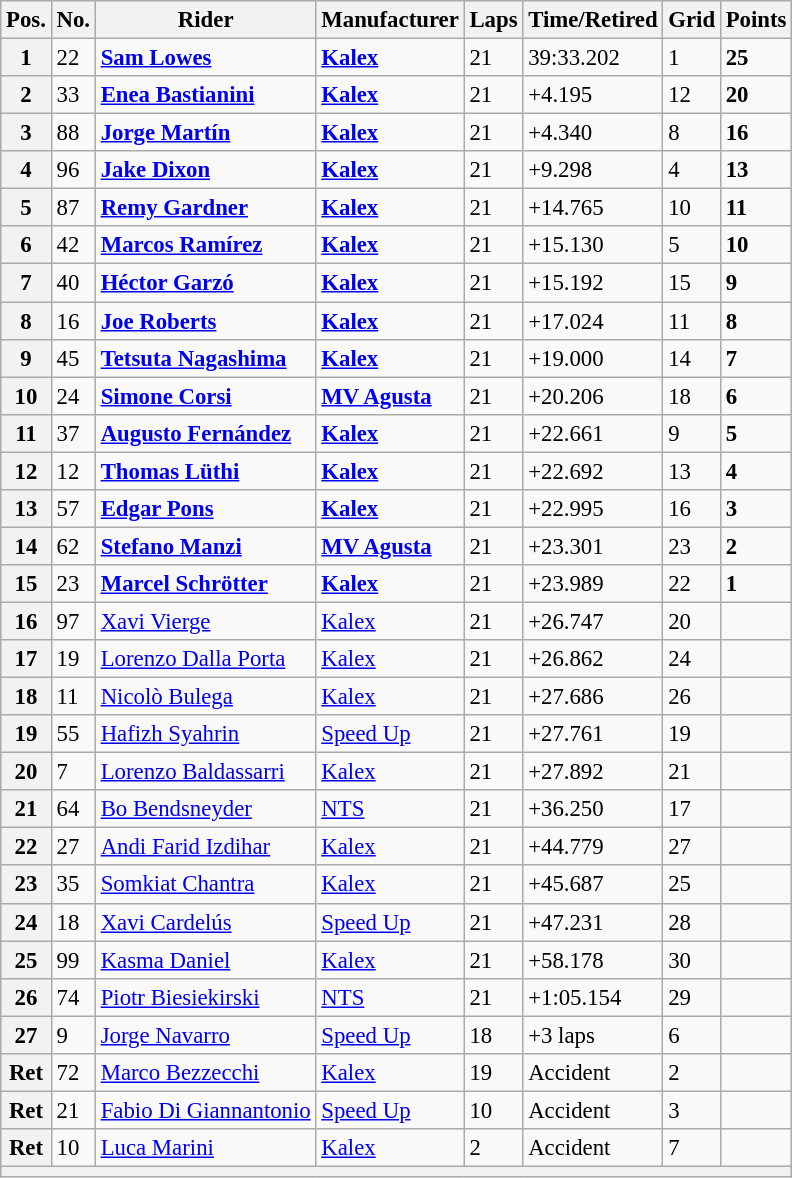<table class="wikitable" style="font-size: 95%;">
<tr>
<th>Pos.</th>
<th>No.</th>
<th>Rider</th>
<th>Manufacturer</th>
<th>Laps</th>
<th>Time/Retired</th>
<th>Grid</th>
<th>Points</th>
</tr>
<tr>
<th>1</th>
<td>22</td>
<td> <strong><a href='#'>Sam Lowes</a></strong></td>
<td><strong><a href='#'>Kalex</a></strong></td>
<td>21</td>
<td>39:33.202</td>
<td>1</td>
<td><strong>25</strong></td>
</tr>
<tr>
<th>2</th>
<td>33</td>
<td> <strong><a href='#'>Enea Bastianini</a></strong></td>
<td><strong><a href='#'>Kalex</a></strong></td>
<td>21</td>
<td>+4.195</td>
<td>12</td>
<td><strong>20</strong></td>
</tr>
<tr>
<th>3</th>
<td>88</td>
<td> <strong><a href='#'>Jorge Martín</a></strong></td>
<td><strong><a href='#'>Kalex</a></strong></td>
<td>21</td>
<td>+4.340</td>
<td>8</td>
<td><strong>16</strong></td>
</tr>
<tr>
<th>4</th>
<td>96</td>
<td> <strong><a href='#'>Jake Dixon</a></strong></td>
<td><strong><a href='#'>Kalex</a></strong></td>
<td>21</td>
<td>+9.298</td>
<td>4</td>
<td><strong>13</strong></td>
</tr>
<tr>
<th>5</th>
<td>87</td>
<td> <strong><a href='#'>Remy Gardner</a></strong></td>
<td><strong><a href='#'>Kalex</a></strong></td>
<td>21</td>
<td>+14.765</td>
<td>10</td>
<td><strong>11</strong></td>
</tr>
<tr>
<th>6</th>
<td>42</td>
<td> <strong><a href='#'>Marcos Ramírez</a></strong></td>
<td><strong><a href='#'>Kalex</a></strong></td>
<td>21</td>
<td>+15.130</td>
<td>5</td>
<td><strong>10</strong></td>
</tr>
<tr>
<th>7</th>
<td>40</td>
<td> <strong><a href='#'>Héctor Garzó</a></strong></td>
<td><strong><a href='#'>Kalex</a></strong></td>
<td>21</td>
<td>+15.192</td>
<td>15</td>
<td><strong>9</strong></td>
</tr>
<tr>
<th>8</th>
<td>16</td>
<td> <strong><a href='#'>Joe Roberts</a></strong></td>
<td><strong><a href='#'>Kalex</a></strong></td>
<td>21</td>
<td>+17.024</td>
<td>11</td>
<td><strong>8</strong></td>
</tr>
<tr>
<th>9</th>
<td>45</td>
<td> <strong><a href='#'>Tetsuta Nagashima</a></strong></td>
<td><strong><a href='#'>Kalex</a></strong></td>
<td>21</td>
<td>+19.000</td>
<td>14</td>
<td><strong>7</strong></td>
</tr>
<tr>
<th>10</th>
<td>24</td>
<td> <strong><a href='#'>Simone Corsi</a></strong></td>
<td><strong><a href='#'>MV Agusta</a></strong></td>
<td>21</td>
<td>+20.206</td>
<td>18</td>
<td><strong>6</strong></td>
</tr>
<tr>
<th>11</th>
<td>37</td>
<td> <strong><a href='#'>Augusto Fernández</a></strong></td>
<td><strong><a href='#'>Kalex</a></strong></td>
<td>21</td>
<td>+22.661</td>
<td>9</td>
<td><strong>5</strong></td>
</tr>
<tr>
<th>12</th>
<td>12</td>
<td> <strong><a href='#'>Thomas Lüthi</a></strong></td>
<td><strong><a href='#'>Kalex</a></strong></td>
<td>21</td>
<td>+22.692</td>
<td>13</td>
<td><strong>4</strong></td>
</tr>
<tr>
<th>13</th>
<td>57</td>
<td> <strong><a href='#'>Edgar Pons</a></strong></td>
<td><strong><a href='#'>Kalex</a></strong></td>
<td>21</td>
<td>+22.995</td>
<td>16</td>
<td><strong>3</strong></td>
</tr>
<tr>
<th>14</th>
<td>62</td>
<td> <strong><a href='#'>Stefano Manzi</a></strong></td>
<td><strong><a href='#'>MV Agusta</a></strong></td>
<td>21</td>
<td>+23.301</td>
<td>23</td>
<td><strong>2</strong></td>
</tr>
<tr>
<th>15</th>
<td>23</td>
<td> <strong><a href='#'>Marcel Schrötter</a></strong></td>
<td><strong><a href='#'>Kalex</a></strong></td>
<td>21</td>
<td>+23.989</td>
<td>22</td>
<td><strong>1</strong></td>
</tr>
<tr>
<th>16</th>
<td>97</td>
<td> <a href='#'>Xavi Vierge</a></td>
<td><a href='#'>Kalex</a></td>
<td>21</td>
<td>+26.747</td>
<td>20</td>
<td></td>
</tr>
<tr>
<th>17</th>
<td>19</td>
<td> <a href='#'>Lorenzo Dalla Porta</a></td>
<td><a href='#'>Kalex</a></td>
<td>21</td>
<td>+26.862</td>
<td>24</td>
<td></td>
</tr>
<tr>
<th>18</th>
<td>11</td>
<td> <a href='#'>Nicolò Bulega</a></td>
<td><a href='#'>Kalex</a></td>
<td>21</td>
<td>+27.686</td>
<td>26</td>
<td></td>
</tr>
<tr>
<th>19</th>
<td>55</td>
<td> <a href='#'>Hafizh Syahrin</a></td>
<td><a href='#'>Speed Up</a></td>
<td>21</td>
<td>+27.761</td>
<td>19</td>
<td></td>
</tr>
<tr>
<th>20</th>
<td>7</td>
<td> <a href='#'>Lorenzo Baldassarri</a></td>
<td><a href='#'>Kalex</a></td>
<td>21</td>
<td>+27.892</td>
<td>21</td>
<td></td>
</tr>
<tr>
<th>21</th>
<td>64</td>
<td> <a href='#'>Bo Bendsneyder</a></td>
<td><a href='#'>NTS</a></td>
<td>21</td>
<td>+36.250</td>
<td>17</td>
<td></td>
</tr>
<tr>
<th>22</th>
<td>27</td>
<td> <a href='#'>Andi Farid Izdihar</a></td>
<td><a href='#'>Kalex</a></td>
<td>21</td>
<td>+44.779</td>
<td>27</td>
<td></td>
</tr>
<tr>
<th>23</th>
<td>35</td>
<td> <a href='#'>Somkiat Chantra</a></td>
<td><a href='#'>Kalex</a></td>
<td>21</td>
<td>+45.687</td>
<td>25</td>
<td></td>
</tr>
<tr>
<th>24</th>
<td>18</td>
<td> <a href='#'>Xavi Cardelús</a></td>
<td><a href='#'>Speed Up</a></td>
<td>21</td>
<td>+47.231</td>
<td>28</td>
<td></td>
</tr>
<tr>
<th>25</th>
<td>99</td>
<td> <a href='#'>Kasma Daniel</a></td>
<td><a href='#'>Kalex</a></td>
<td>21</td>
<td>+58.178</td>
<td>30</td>
<td></td>
</tr>
<tr>
<th>26</th>
<td>74</td>
<td> <a href='#'>Piotr Biesiekirski</a></td>
<td><a href='#'>NTS</a></td>
<td>21</td>
<td>+1:05.154</td>
<td>29</td>
<td></td>
</tr>
<tr>
<th>27</th>
<td>9</td>
<td> <a href='#'>Jorge Navarro</a></td>
<td><a href='#'>Speed Up</a></td>
<td>18</td>
<td>+3 laps</td>
<td>6</td>
<td></td>
</tr>
<tr>
<th>Ret</th>
<td>72</td>
<td> <a href='#'>Marco Bezzecchi</a></td>
<td><a href='#'>Kalex</a></td>
<td>19</td>
<td>Accident</td>
<td>2</td>
<td></td>
</tr>
<tr>
<th>Ret</th>
<td>21</td>
<td> <a href='#'>Fabio Di Giannantonio</a></td>
<td><a href='#'>Speed Up</a></td>
<td>10</td>
<td>Accident</td>
<td>3</td>
<td></td>
</tr>
<tr>
<th>Ret</th>
<td>10</td>
<td> <a href='#'>Luca Marini</a></td>
<td><a href='#'>Kalex</a></td>
<td>2</td>
<td>Accident</td>
<td>7</td>
<td></td>
</tr>
<tr>
<th colspan=8></th>
</tr>
</table>
